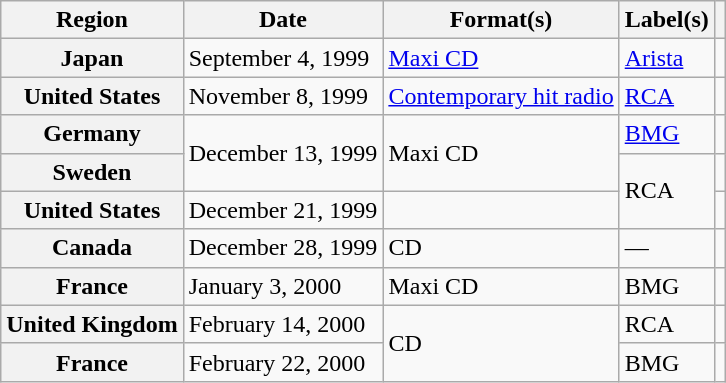<table class="wikitable plainrowheaders">
<tr>
<th scope="col">Region</th>
<th scope="col">Date</th>
<th scope="col">Format(s)</th>
<th scope="col">Label(s)</th>
<th scope="col"></th>
</tr>
<tr>
<th scope="row">Japan</th>
<td>September 4, 1999</td>
<td><a href='#'>Maxi CD</a></td>
<td><a href='#'>Arista</a></td>
<td></td>
</tr>
<tr>
<th scope="row">United States</th>
<td>November 8, 1999</td>
<td><a href='#'>Contemporary hit radio</a></td>
<td><a href='#'>RCA</a></td>
<td></td>
</tr>
<tr>
<th scope="row">Germany</th>
<td rowspan="2">December 13, 1999</td>
<td rowspan="2">Maxi CD</td>
<td><a href='#'>BMG</a></td>
<td></td>
</tr>
<tr>
<th scope="row">Sweden</th>
<td rowspan="2">RCA</td>
<td></td>
</tr>
<tr>
<th scope="row">United States</th>
<td>December 21, 1999</td>
<td></td>
<td></td>
</tr>
<tr>
<th scope="row">Canada</th>
<td>December 28, 1999</td>
<td>CD</td>
<td>—</td>
<td></td>
</tr>
<tr>
<th scope="row">France</th>
<td>January 3, 2000</td>
<td>Maxi CD</td>
<td>BMG</td>
<td></td>
</tr>
<tr>
<th scope="row">United Kingdom</th>
<td>February 14, 2000</td>
<td rowspan="2">CD</td>
<td>RCA</td>
<td></td>
</tr>
<tr>
<th scope="row">France</th>
<td>February 22, 2000</td>
<td>BMG</td>
<td></td>
</tr>
</table>
